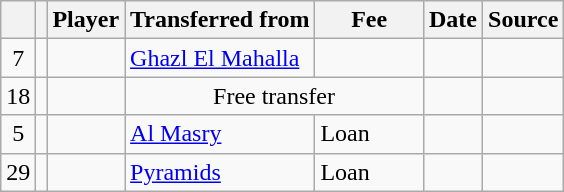<table class="wikitable plainrowheaders sortable">
<tr>
<th></th>
<th></th>
<th scope=col>Player</th>
<th>Transferred from</th>
<th !scope=col; style="width: 65px;">Fee</th>
<th scope=col>Date</th>
<th scope=col>Source</th>
</tr>
<tr>
<td align=center>7</td>
<td align=center></td>
<td></td>
<td> <a href='#'>Ghazl El Mahalla</a></td>
<td></td>
<td></td>
<td></td>
</tr>
<tr>
<td align=center>18</td>
<td align=center></td>
<td></td>
<td colspan="2" style="text-align: center;">Free transfer</td>
<td></td>
<td></td>
</tr>
<tr>
<td align=center>5</td>
<td align=center></td>
<td></td>
<td> <a href='#'>Al Masry</a></td>
<td>Loan</td>
<td></td>
<td></td>
</tr>
<tr>
<td align=center>29</td>
<td align=center></td>
<td></td>
<td> <a href='#'>Pyramids</a></td>
<td>Loan</td>
<td></td>
<td></td>
</tr>
</table>
